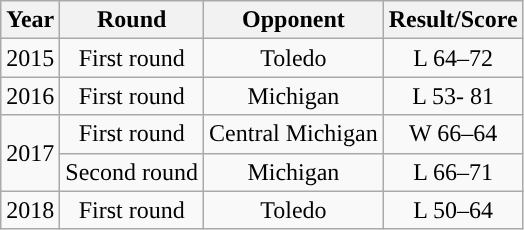<table class="wikitable" style="text-align:center;">
<tr>
<th>Year</th>
<th>Round</th>
<th>Opponent</th>
<th>Result/Score</th>
</tr>
<tr>
<td>2015</td>
<td>First round</td>
<td>Toledo</td>
<td>L 64–72</td>
</tr>
<tr>
<td>2016</td>
<td>First round</td>
<td>Michigan</td>
<td>L 53- 81</td>
</tr>
<tr>
<td rowspan = "2">2017</td>
<td>First round</td>
<td>Central Michigan</td>
<td>W 66–64</td>
</tr>
<tr>
<td>Second round</td>
<td>Michigan</td>
<td>L 66–71</td>
</tr>
<tr>
<td>2018</td>
<td>First round</td>
<td>Toledo</td>
<td>L 50–64</td>
</tr>
</table>
